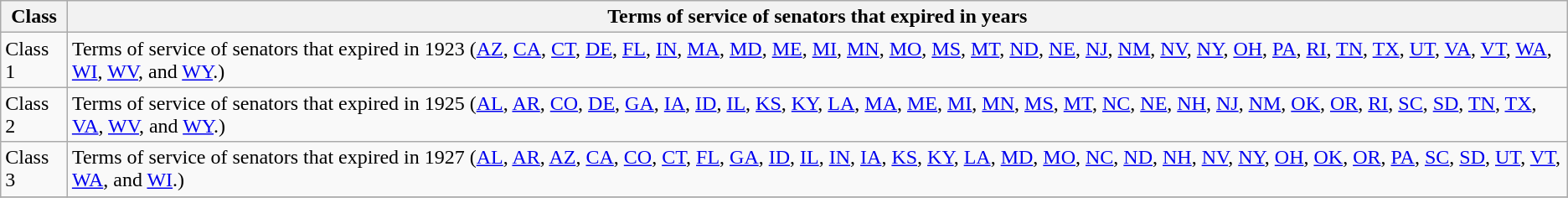<table class="wikitable sortable">
<tr valign=bottom>
<th>Class</th>
<th>Terms of service of senators that expired in years</th>
</tr>
<tr>
<td>Class 1</td>
<td>Terms of service of senators that expired in 1923 (<a href='#'>AZ</a>, <a href='#'>CA</a>, <a href='#'>CT</a>, <a href='#'>DE</a>, <a href='#'>FL</a>, <a href='#'>IN</a>, <a href='#'>MA</a>, <a href='#'>MD</a>, <a href='#'>ME</a>,  <a href='#'>MI</a>, <a href='#'>MN</a>, <a href='#'>MO</a>, <a href='#'>MS</a>, <a href='#'>MT</a>, <a href='#'>ND</a>, <a href='#'>NE</a>, <a href='#'>NJ</a>, <a href='#'>NM</a>, <a href='#'>NV</a>, <a href='#'>NY</a>, <a href='#'>OH</a>, <a href='#'>PA</a>, <a href='#'>RI</a>, <a href='#'>TN</a>, <a href='#'>TX</a>, <a href='#'>UT</a>, <a href='#'>VA</a>, <a href='#'>VT</a>, <a href='#'>WA</a>, <a href='#'>WI</a>, <a href='#'>WV</a>, and <a href='#'>WY</a>.)</td>
</tr>
<tr>
<td>Class 2</td>
<td>Terms of service of senators that expired in 1925 (<a href='#'>AL</a>, <a href='#'>AR</a>, <a href='#'>CO</a>, <a href='#'>DE</a>, <a href='#'>GA</a>, <a href='#'>IA</a>, <a href='#'>ID</a>, <a href='#'>IL</a>, <a href='#'>KS</a>, <a href='#'>KY</a>, <a href='#'>LA</a>, <a href='#'>MA</a>, <a href='#'>ME</a>, <a href='#'>MI</a>, <a href='#'>MN</a>, <a href='#'>MS</a>, <a href='#'>MT</a>, <a href='#'>NC</a>, <a href='#'>NE</a>, <a href='#'>NH</a>, <a href='#'>NJ</a>, <a href='#'>NM</a>, <a href='#'>OK</a>, <a href='#'>OR</a>, <a href='#'>RI</a>, <a href='#'>SC</a>, <a href='#'>SD</a>, <a href='#'>TN</a>, <a href='#'>TX</a>, <a href='#'>VA</a>, <a href='#'>WV</a>, and <a href='#'>WY</a>.)</td>
</tr>
<tr>
<td>Class 3</td>
<td>Terms of service of senators that expired in 1927 (<a href='#'>AL</a>, <a href='#'>AR</a>, <a href='#'>AZ</a>, <a href='#'>CA</a>, <a href='#'>CO</a>, <a href='#'>CT</a>, <a href='#'>FL</a>, <a href='#'>GA</a>, <a href='#'>ID</a>, <a href='#'>IL</a>, <a href='#'>IN</a>, <a href='#'>IA</a>, <a href='#'>KS</a>, <a href='#'>KY</a>, <a href='#'>LA</a>, <a href='#'>MD</a>, <a href='#'>MO</a>, <a href='#'>NC</a>, <a href='#'>ND</a>, <a href='#'>NH</a>, <a href='#'>NV</a>, <a href='#'>NY</a>, <a href='#'>OH</a>, <a href='#'>OK</a>, <a href='#'>OR</a>, <a href='#'>PA</a>, <a href='#'>SC</a>, <a href='#'>SD</a>, <a href='#'>UT</a>, <a href='#'>VT</a>, <a href='#'>WA</a>, and <a href='#'>WI</a>.)</td>
</tr>
<tr>
</tr>
</table>
